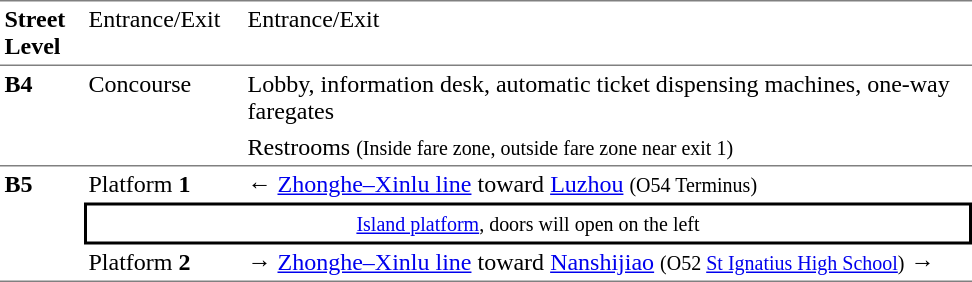<table table border=0 cellspacing=0 cellpadding=3>
<tr>
<td style="border-bottom:solid 1px gray;border-top:solid 1px gray;" width=50 valign=top><strong>Street Level</strong></td>
<td style="border-top:solid 1px gray;border-bottom:solid 1px gray;" width=100 valign=top>Entrance/Exit</td>
<td style="border-top:solid 1px gray;border-bottom:solid 1px gray;" width=480 valign=top>Entrance/Exit</td>
</tr>
<tr>
<td style="border-bottom:solid 1px gray;" rowspan=2 valign=top><strong>B4</strong></td>
<td style="border-bottom:solid 1px gray;" rowspan=2 valign=top>Concourse</td>
<td width=480>Lobby, information desk, automatic ticket dispensing machines, one-way faregates</td>
</tr>
<tr>
<td style="border-bottom:solid 1px gray;">Restrooms <small> (Inside fare zone, outside fare zone near exit 1)</small></td>
</tr>
<tr>
<td style="border-bottom:solid 1px gray;" rowspan=3 valign=top><strong>B5</strong></td>
<td>Platform <span><strong>1</strong></span></td>
<td>←  <a href='#'>Zhonghe–Xinlu line</a> toward <a href='#'>Luzhou</a> <small>(O54 Terminus)</small></td>
</tr>
<tr>
<td style="border-top:solid 2px black;border-right:solid 2px black;border-left:solid 2px black;border-bottom:solid 2px black;text-align:center;" colspan=2><small><a href='#'>Island platform</a>, doors will open on the left</small></td>
</tr>
<tr>
<td style="border-bottom:solid 1px gray;">Platform <span><strong>2</strong></span></td>
<td style="border-bottom:solid 1px gray;"><span>→</span>  <a href='#'>Zhonghe–Xinlu line</a> toward <a href='#'>Nanshijiao</a> <small>(O52 <a href='#'>St Ignatius High School</a>)</small> →</td>
</tr>
</table>
